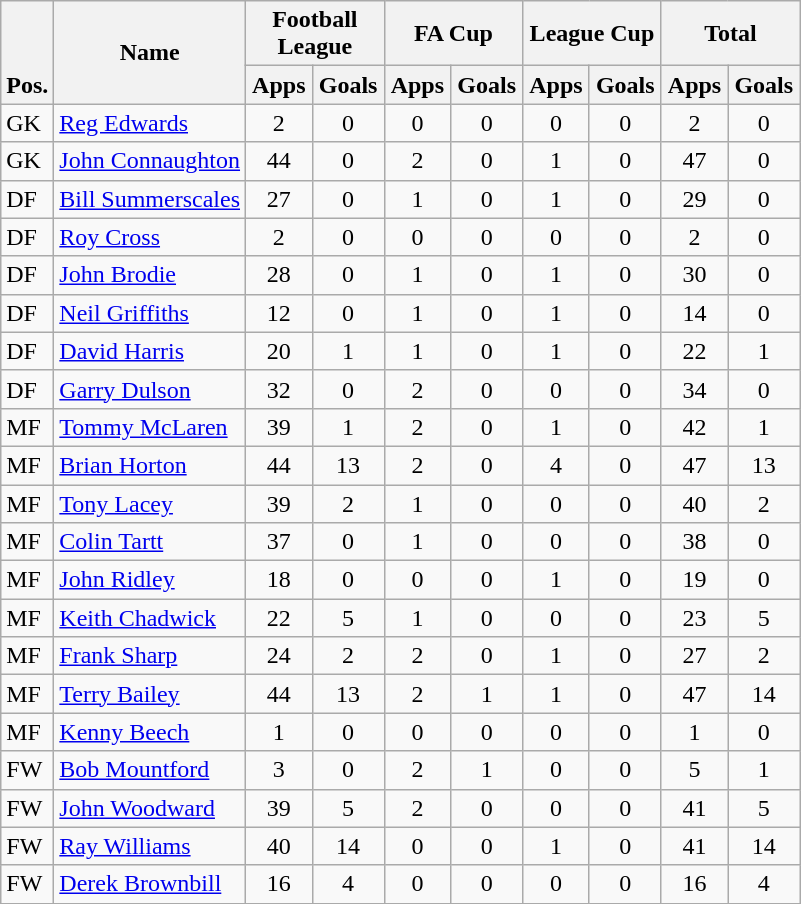<table class="wikitable" style="text-align:center">
<tr>
<th rowspan="2" valign="bottom">Pos.</th>
<th rowspan="2">Name</th>
<th colspan="2" width="85">Football League</th>
<th colspan="2" width="85">FA Cup</th>
<th colspan="2" width="85">League Cup</th>
<th colspan="2" width="85">Total</th>
</tr>
<tr>
<th>Apps</th>
<th>Goals</th>
<th>Apps</th>
<th>Goals</th>
<th>Apps</th>
<th>Goals</th>
<th>Apps</th>
<th>Goals</th>
</tr>
<tr>
<td align="left">GK</td>
<td align="left"> <a href='#'>Reg Edwards</a></td>
<td>2</td>
<td>0</td>
<td>0</td>
<td>0</td>
<td>0</td>
<td>0</td>
<td>2</td>
<td>0</td>
</tr>
<tr>
<td align="left">GK</td>
<td align="left"> <a href='#'>John Connaughton</a></td>
<td>44</td>
<td>0</td>
<td>2</td>
<td>0</td>
<td>1</td>
<td>0</td>
<td>47</td>
<td>0</td>
</tr>
<tr>
<td align="left">DF</td>
<td align="left"> <a href='#'>Bill Summerscales</a></td>
<td>27</td>
<td>0</td>
<td>1</td>
<td>0</td>
<td>1</td>
<td>0</td>
<td>29</td>
<td>0</td>
</tr>
<tr>
<td align="left">DF</td>
<td align="left"> <a href='#'>Roy Cross</a></td>
<td>2</td>
<td>0</td>
<td>0</td>
<td>0</td>
<td>0</td>
<td>0</td>
<td>2</td>
<td>0</td>
</tr>
<tr>
<td align="left">DF</td>
<td align="left"> <a href='#'>John Brodie</a></td>
<td>28</td>
<td>0</td>
<td>1</td>
<td>0</td>
<td>1</td>
<td>0</td>
<td>30</td>
<td>0</td>
</tr>
<tr>
<td align="left">DF</td>
<td align="left"> <a href='#'>Neil Griffiths</a></td>
<td>12</td>
<td>0</td>
<td>1</td>
<td>0</td>
<td>1</td>
<td>0</td>
<td>14</td>
<td>0</td>
</tr>
<tr>
<td align="left">DF</td>
<td align="left"> <a href='#'>David Harris</a></td>
<td>20</td>
<td>1</td>
<td>1</td>
<td>0</td>
<td>1</td>
<td>0</td>
<td>22</td>
<td>1</td>
</tr>
<tr>
<td align="left">DF</td>
<td align="left"> <a href='#'>Garry Dulson</a></td>
<td>32</td>
<td>0</td>
<td>2</td>
<td>0</td>
<td>0</td>
<td>0</td>
<td>34</td>
<td>0</td>
</tr>
<tr>
<td align="left">MF</td>
<td align="left"> <a href='#'>Tommy McLaren</a></td>
<td>39</td>
<td>1</td>
<td>2</td>
<td>0</td>
<td>1</td>
<td>0</td>
<td>42</td>
<td>1</td>
</tr>
<tr>
<td align="left">MF</td>
<td align="left"> <a href='#'>Brian Horton</a></td>
<td>44</td>
<td>13</td>
<td>2</td>
<td>0</td>
<td>4</td>
<td>0</td>
<td>47</td>
<td>13</td>
</tr>
<tr>
<td align="left">MF</td>
<td align="left"> <a href='#'>Tony Lacey</a></td>
<td>39</td>
<td>2</td>
<td>1</td>
<td>0</td>
<td>0</td>
<td>0</td>
<td>40</td>
<td>2</td>
</tr>
<tr>
<td align="left">MF</td>
<td align="left"> <a href='#'>Colin Tartt</a></td>
<td>37</td>
<td>0</td>
<td>1</td>
<td>0</td>
<td>0</td>
<td>0</td>
<td>38</td>
<td>0</td>
</tr>
<tr>
<td align="left">MF</td>
<td align="left"> <a href='#'>John Ridley</a></td>
<td>18</td>
<td>0</td>
<td>0</td>
<td>0</td>
<td>1</td>
<td>0</td>
<td>19</td>
<td>0</td>
</tr>
<tr>
<td align="left">MF</td>
<td align="left"> <a href='#'>Keith Chadwick</a></td>
<td>22</td>
<td>5</td>
<td>1</td>
<td>0</td>
<td>0</td>
<td>0</td>
<td>23</td>
<td>5</td>
</tr>
<tr>
<td align="left">MF</td>
<td align="left"> <a href='#'>Frank Sharp</a></td>
<td>24</td>
<td>2</td>
<td>2</td>
<td>0</td>
<td>1</td>
<td>0</td>
<td>27</td>
<td>2</td>
</tr>
<tr>
<td align="left">MF</td>
<td align="left"> <a href='#'>Terry Bailey</a></td>
<td>44</td>
<td>13</td>
<td>2</td>
<td>1</td>
<td>1</td>
<td>0</td>
<td>47</td>
<td>14</td>
</tr>
<tr>
<td align="left">MF</td>
<td align="left"> <a href='#'>Kenny Beech</a></td>
<td>1</td>
<td>0</td>
<td>0</td>
<td>0</td>
<td>0</td>
<td>0</td>
<td>1</td>
<td>0</td>
</tr>
<tr>
<td align="left">FW</td>
<td align="left"> <a href='#'>Bob Mountford</a></td>
<td>3</td>
<td>0</td>
<td>2</td>
<td>1</td>
<td>0</td>
<td>0</td>
<td>5</td>
<td>1</td>
</tr>
<tr>
<td align="left">FW</td>
<td align="left"> <a href='#'>John Woodward</a></td>
<td>39</td>
<td>5</td>
<td>2</td>
<td>0</td>
<td>0</td>
<td>0</td>
<td>41</td>
<td>5</td>
</tr>
<tr>
<td align="left">FW</td>
<td align="left"> <a href='#'>Ray Williams</a></td>
<td>40</td>
<td>14</td>
<td>0</td>
<td>0</td>
<td>1</td>
<td>0</td>
<td>41</td>
<td>14</td>
</tr>
<tr>
<td align="left">FW</td>
<td align="left"> <a href='#'>Derek Brownbill</a></td>
<td>16</td>
<td>4</td>
<td>0</td>
<td>0</td>
<td>0</td>
<td>0</td>
<td>16</td>
<td>4</td>
</tr>
<tr>
</tr>
</table>
